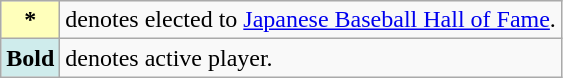<table class="wikitable" style="font-size:100%;">
<tr>
<th scope="row" style="background-color:#ffffbb">*</th>
<td>denotes elected to <a href='#'>Japanese Baseball Hall of Fame</a>.</td>
</tr>
<tr>
<th scope="row" style="background:#cfecec;"><strong>Bold</strong></th>
<td>denotes active player.</td>
</tr>
</table>
